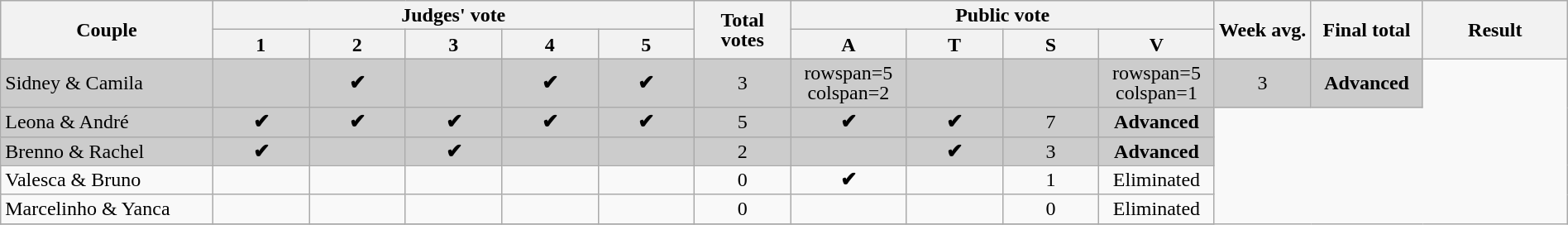<table class="wikitable" style="font-size:100%; line-height:16px; text-align:center" width="100%">
<tr>
<th rowspan=2 style="width:11.0%;">Couple</th>
<th colspan=5 style="width:25.0%;">Judges' vote</th>
<th rowspan=2 style="width:05.0%;">Total votes</th>
<th colspan=4 style="width:20.0%;">Public vote</th>
<th rowspan=2 style="width:05.0%;">Week avg.</th>
<th rowspan=2 style="width:05.0%;">Final total</th>
<th rowspan=2 style="width:07.5%;">Result</th>
</tr>
<tr>
<th style="width:05.0%;">1</th>
<th style="width:05.0%;">2</th>
<th style="width:05.0%;">3</th>
<th style="width:05.0%;">4</th>
<th style="width:05.0%;">5</th>
<th style="width:05.0%;">A</th>
<th style="width:05.0%;">T</th>
<th style="width:05.0%;">S</th>
<th style="width:05.0%;">V</th>
</tr>
<tr bgcolor="CCCCCC">
<td align="left">Sidney & Camila</td>
<td></td>
<td><strong>✔</strong></td>
<td></td>
<td><strong>✔</strong></td>
<td><strong>✔</strong></td>
<td>3</td>
<td>rowspan=5 colspan=2 </td>
<td></td>
<td></td>
<td>rowspan=5 colspan=1 </td>
<td>3</td>
<td><strong>Advanced</strong></td>
</tr>
<tr bgcolor="CCCCCC">
<td align="left">Leona & André</td>
<td><strong>✔</strong></td>
<td><strong>✔</strong></td>
<td><strong>✔</strong></td>
<td><strong>✔</strong></td>
<td><strong>✔</strong></td>
<td>5</td>
<td><strong>✔</strong></td>
<td><strong>✔</strong></td>
<td>7</td>
<td><strong>Advanced</strong></td>
</tr>
<tr bgcolor="CCCCCC">
<td align="left">Brenno & Rachel</td>
<td><strong>✔</strong></td>
<td></td>
<td><strong>✔</strong></td>
<td></td>
<td></td>
<td>2</td>
<td></td>
<td><strong>✔</strong></td>
<td>3</td>
<td><strong>Advanced</strong></td>
</tr>
<tr>
<td align="left">Valesca & Bruno</td>
<td></td>
<td></td>
<td></td>
<td></td>
<td></td>
<td>0</td>
<td><strong>✔</strong></td>
<td></td>
<td>1</td>
<td>Eliminated</td>
</tr>
<tr>
<td align="left">Marcelinho & Yanca</td>
<td></td>
<td></td>
<td></td>
<td></td>
<td></td>
<td>0</td>
<td></td>
<td></td>
<td>0</td>
<td>Eliminated</td>
</tr>
<tr>
</tr>
</table>
